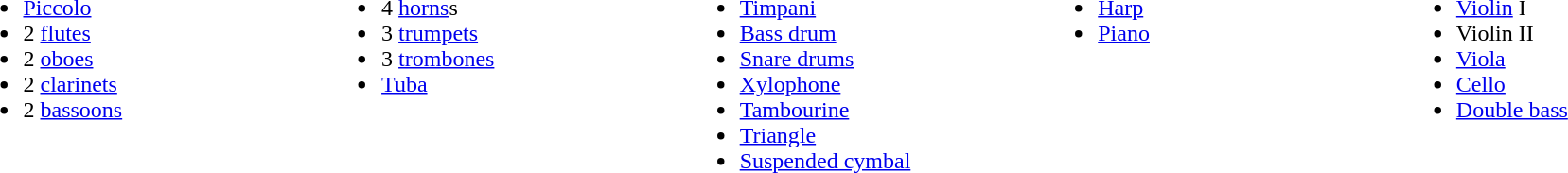<table width=100%>
<tr valign ="top">
<td width=20%><br><ul><li><a href='#'>Piccolo</a></li><li>2 <a href='#'>flutes</a></li><li>2 <a href='#'>oboes</a></li><li>2 <a href='#'>clarinets</a></li><li>2 <a href='#'>bassoons</a></li></ul></td>
<td width=20%><br><ul><li>4 <a href='#'>horns</a>s</li><li>3 <a href='#'>trumpets</a></li><li>3 <a href='#'>trombones</a></li><li><a href='#'>Tuba</a></li></ul></td>
<td width=20%><br><ul><li><a href='#'>Timpani</a></li><li><a href='#'>Bass drum</a></li><li><a href='#'>Snare drums</a></li><li><a href='#'>Xylophone</a></li><li><a href='#'>Tambourine</a></li><li><a href='#'>Triangle</a></li><li><a href='#'>Suspended cymbal</a></li></ul></td>
<td width=20%><br><ul><li><a href='#'>Harp</a></li><li><a href='#'>Piano</a></li></ul></td>
<td width=20%><br><ul><li><a href='#'>Violin</a> I</li><li>Violin II</li><li><a href='#'>Viola</a></li><li><a href='#'>Cello</a></li><li><a href='#'>Double bass</a></li></ul></td>
</tr>
</table>
